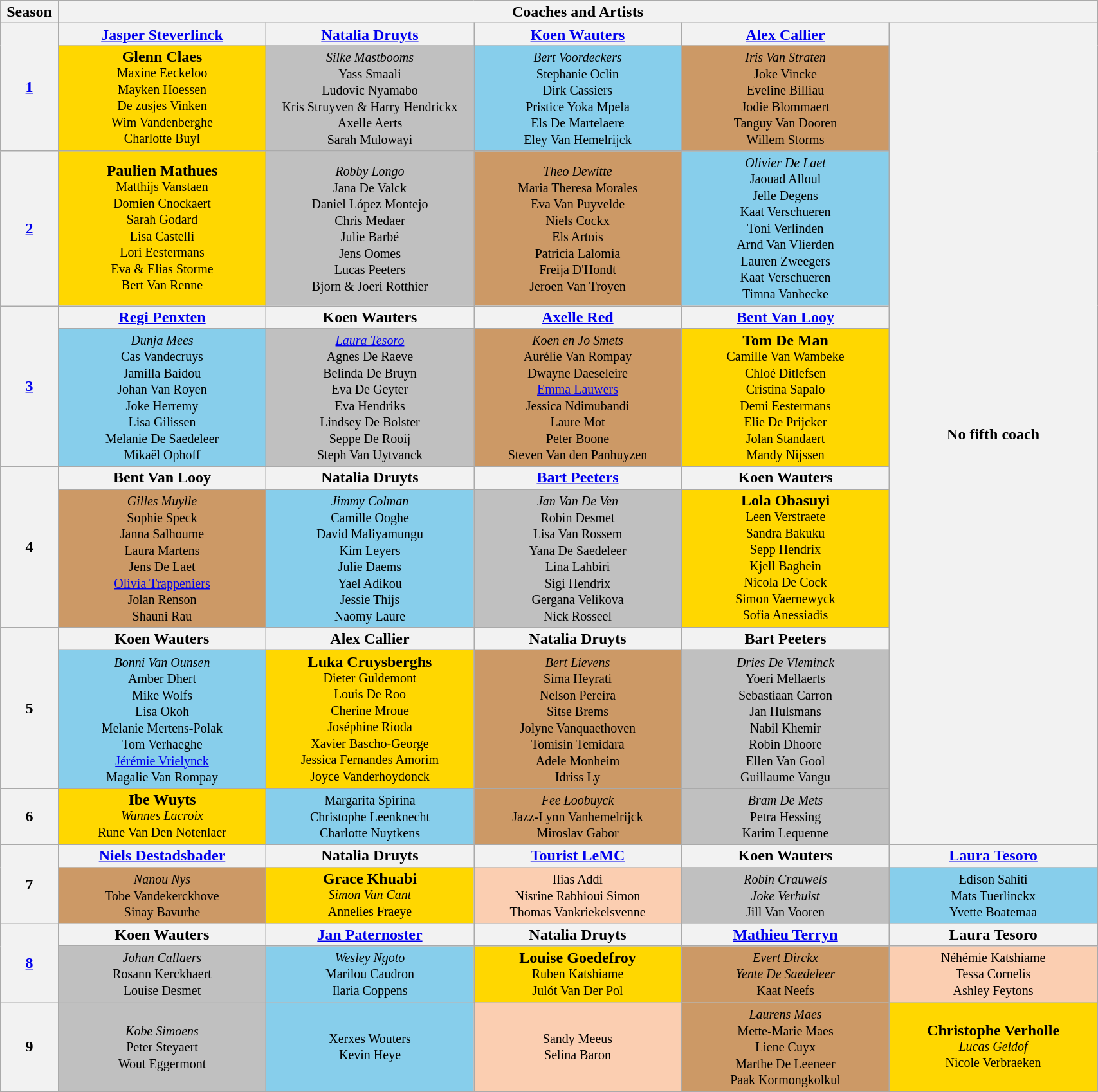<table class="wikitable" style="text-align:center; line-height:16px; width:90%">
<tr>
<th scope="row" style="width:5%">Season</th>
<th colspan="5" style="width:95%">Coaches and Artists</th>
</tr>
<tr>
<th scope="row" rowspan="2"><a href='#'>1</a></th>
<th style="width:18%" scope="col"><a href='#'>Jasper Steverlinck</a></th>
<th style="width:18%" scope="col"><a href='#'>Natalia Druyts</a></th>
<th style="width:18%" scope="col"><a href='#'>Koen Wauters</a></th>
<th style="width:18%" scope="col"><a href='#'>Alex Callier</a></th>
<th style="width:18%" rowspan="10">No fifth coach</th>
</tr>
<tr>
<td bgcolor="gold"><strong>Glenn Claes</strong><br><small>Maxine Eeckeloo<br>Mayken Hoessen<br>De zusjes Vinken<br>Wim Vandenberghe<br>Charlotte Buyl</small></td>
<td bgcolor="silver"><small><em>Silke Mastbooms</em><br>Yass Smaali<br>Ludovic Nyamabo<br>Kris Struyven & Harry Hendrickx<br>Axelle Aerts<br>Sarah Mulowayi</small></td>
<td bgcolor="skyblue"><small><em>Bert Voordeckers</em><br>Stephanie Oclin<br>Dirk Cassiers<br>Pristice Yoka Mpela<br>Els De Martelaere<br>Eley Van Hemelrijck</small></td>
<td bgcolor="#c96"><small><em>Iris Van Straten</em><br>Joke Vincke<br>Eveline Billiau<br>Jodie Blommaert<br>Tanguy Van Dooren<br>Willem Storms</small></td>
</tr>
<tr>
<th scope="row"><a href='#'>2</a></th>
<td bgcolor="gold"><strong>Paulien Mathues</strong><br><small>Matthijs Vanstaen<br>Domien Cnockaert<br>Sarah Godard<br>Lisa Castelli<br>Lori Eestermans<br>Eva & Elias Storme<br>Bert Van Renne</small></td>
<td bgcolor="silver"><small><em>Robby Longo</em><br>Jana De Valck<br>Daniel López Montejo<br>Chris Medaer<br>Julie Barbé<br>Jens Oomes<br>Lucas Peeters<br>Bjorn & Joeri Rotthier</small></td>
<td bgcolor="#c96"><small><em>Theo Dewitte</em><br>Maria Theresa Morales<br>Eva Van Puyvelde<br>Niels Cockx<br>Els Artois<br>Patricia Lalomia<br>Freija D'Hondt<br>Jeroen Van Troyen</small></td>
<td bgcolor="skyblue"><small><em>Olivier De Laet</em><br>Jaouad Alloul<br>Jelle Degens<br>Kaat Verschueren<br>Toni Verlinden<br>Arnd Van Vlierden<br>Lauren Zweegers<br>Kaat Verschueren<br>Timna Vanhecke</small></td>
</tr>
<tr>
<th scope="row" rowspan="2"><a href='#'>3</a></th>
<th scope="col"><a href='#'>Regi Penxten</a></th>
<th scope="col">Koen Wauters</th>
<th scope="col"><a href='#'>Axelle Red</a></th>
<th scope="col"><a href='#'>Bent Van Looy</a></th>
</tr>
<tr>
<td bgcolor="skyblue"><small><em>Dunja Mees</em><br>Cas Vandecruys<br>Jamilla Baidou<br>Johan Van Royen<br>Joke Herremy<br>Lisa Gilissen<br>Melanie De Saedeleer<br>Mikaël Ophoff</small></td>
<td bgcolor="silver"><small><em><a href='#'>Laura Tesoro</a></em><br>Agnes De Raeve<br>Belinda De Bruyn<br>Eva De Geyter<br>Eva Hendriks<br>Lindsey De Bolster<br>Seppe De Rooij<br>Steph Van Uytvanck</small></td>
<td bgcolor="#c96"><small><em>Koen en Jo Smets</em><br>Aurélie Van Rompay<br>Dwayne Daeseleire<br><a href='#'>Emma Lauwers</a><br>Jessica Ndimubandi<br>Laure Mot<br>Peter Boone<br>Steven Van den Panhuyzen</small></td>
<td bgcolor="gold"><strong>Tom De Man</strong><br><small>Camille Van Wambeke<br>Chloé Ditlefsen<br>Cristina Sapalo<br>Demi Eestermans<br>Elie De Prijcker<br>Jolan Standaert<br>Mandy Nijssen</small></td>
</tr>
<tr>
<th scope="row" rowspan="2">4</th>
<th scope="col">Bent Van Looy</th>
<th scope="col">Natalia Druyts</th>
<th scope="col"><a href='#'>Bart Peeters</a></th>
<th scope="col">Koen Wauters</th>
</tr>
<tr>
<td bgcolor="#c96"><small><em>Gilles Muylle</em><br>Sophie Speck<br>Janna Salhoume<br>Laura Martens<br>Jens De Laet<br><a href='#'>Olivia Trappeniers</a><br>Jolan Renson<br>Shauni Rau</small></td>
<td bgcolor="skyblue"><small><em>Jimmy Colman</em><br>Camille Ooghe<br>David Maliyamungu<br>Kim Leyers<br>Julie Daems<br>Yael Adikou<br>Jessie Thijs<br>Naomy Laure</small></td>
<td bgcolor="silver"><small><em>Jan Van De Ven</em><br>Robin Desmet<br>Lisa Van Rossem<br>Yana De Saedeleer<br>Lina Lahbiri<br>Sigi Hendrix<br>Gergana Velikova<br>Nick Rosseel</small></td>
<td bgcolor="gold"><strong>Lola Obasuyi</strong><br><small>Leen Verstraete<br>Sandra Bakuku<br>Sepp Hendrix<br>Kjell Baghein<br>Nicola De Cock<br>Simon Vaernewyck<br>Sofia Anessiadis</small></td>
</tr>
<tr>
<th scope="row" rowspan="2">5</th>
<th scope="col">Koen Wauters</th>
<th scope="col">Alex Callier</th>
<th scope="col">Natalia Druyts</th>
<th scope="col">Bart Peeters</th>
</tr>
<tr>
<td bgcolor="skyblue"><small><em>Bonni Van Ounsen</em><br>Amber Dhert<br>Mike Wolfs<br>Lisa Okoh<br>Melanie Mertens-Polak<br>Tom Verhaeghe<br><a href='#'>Jérémie Vrielynck</a><br>Magalie Van Rompay</small></td>
<td bgcolor="gold"><strong>Luka Cruysberghs</strong><br><small>Dieter Guldemont<br>Louis De Roo<br>Cherine Mroue<br>Joséphine Rioda<br>Xavier Bascho-George<br>Jessica Fernandes Amorim<br>Joyce Vanderhoydonck</small></td>
<td bgcolor="#c96"><small><em>Bert Lievens</em><br>Sima Heyrati<br>Nelson Pereira<br>Sitse Brems<br>Jolyne Vanquaethoven<br>Tomisin Temidara<br>Adele Monheim<br>Idriss Ly</small></td>
<td bgcolor="silver"><small><em>Dries De Vleminck</em><br>Yoeri Mellaerts<br>Sebastiaan Carron<br>Jan Hulsmans<br>Nabil Khemir<br>Robin Dhoore<br>Ellen Van Gool<br>Guillaume Vangu</small></td>
</tr>
<tr>
<th scope="row">6</th>
<td bgcolor="gold"><strong>Ibe Wuyts</strong><br><small><em>Wannes Lacroix</em><br>Rune Van Den Notenlaer</small></td>
<td bgcolor="skyblue"><small>Margarita Spirina<br>Christophe Leenknecht<br>Charlotte Nuytkens</small></td>
<td bgcolor="#c96"><small><em>Fee Loobuyck</em><br>Jazz-Lynn Vanhemelrijck<br>Miroslav Gabor</small></td>
<td bgcolor="silver"><small><em>Bram De Mets</em><br>Petra Hessing<br>Karim Lequenne</small></td>
</tr>
<tr>
<th scope="row" rowspan="2">7</th>
<th scope="col"><a href='#'>Niels Destadsbader</a></th>
<th scope="col">Natalia Druyts</th>
<th scope="col"><a href='#'>Tourist LeMC</a></th>
<th scope="col">Koen Wauters</th>
<th scope="col"><a href='#'>Laura Tesoro</a></th>
</tr>
<tr>
<td bgcolor="#c96"><small><em>Nanou Nys</em><br>Tobe Vandekerckhove<br>Sinay Bavurhe</small></td>
<td bgcolor="gold"><strong>Grace Khuabi</strong><br><small><em>Simon Van Cant</em><br>Annelies Fraeye</small></td>
<td bgcolor="#FBCEB1"><small>Ilias Addi<br>Nisrine Rabhioui Simon<br>Thomas Vankriekelsvenne</small></td>
<td bgcolor="silver"><small><em>Robin Crauwels</em><br><em>Joke Verhulst</em><br>Jill Van Vooren</small></td>
<td bgcolor="skyblue"><small>Edison Sahiti<br>Mats Tuerlinckx<br>Yvette Boatemaa</small></td>
</tr>
<tr>
<th scope="row" rowspan="2"><a href='#'>8</a></th>
<th scope="col">Koen Wauters</th>
<th scope="col"><a href='#'>Jan Paternoster</a></th>
<th scope="col">Natalia Druyts</th>
<th scope="col"><a href='#'>Mathieu Terryn</a></th>
<th scope="col">Laura Tesoro</th>
</tr>
<tr>
<td bgcolor="silver"><small><em>Johan Callaers</em><br>Rosann Kerckhaert<br>Louise Desmet</small></td>
<td bgcolor="skyblue"><small><em>Wesley Ngoto</em><br>Marilou Caudron<br>Ilaria Coppens</small></td>
<td bgcolor="gold"><strong>Louise Goedefroy</strong><br><small>Ruben Katshiame<br>Julót Van Der Pol</small></td>
<td bgcolor="#c96"><small><em>Evert Dirckx</em><br><em>Yente De Saedeleer</em><br>Kaat Neefs</small></td>
<td bgcolor="#FBCEB1"><small>Néhémie Katshiame<br>Tessa Cornelis<br>Ashley Feytons</small></td>
</tr>
<tr>
<th scope="row">9</th>
<td bgcolor="silver"><small><em>Kobe Simoens</em><br>Peter Steyaert<br>Wout Eggermont</small></td>
<td bgcolor="skyblue"><small>Xerxes Wouters<br>Kevin Heye</small></td>
<td bgcolor="#FBCEB1"><small>Sandy Meeus<br>Selina Baron</small></td>
<td bgcolor="#c96"><small><em>Laurens Maes</em><br>Mette-Marie Maes<br>Liene Cuyx<br>Marthe De Leeneer<br>Paak Kormongkolkul</small></td>
<td bgcolor="gold"><strong>Christophe Verholle</strong><br><small><em>Lucas Geldof</em><br>Nicole Verbraeken</small></td>
</tr>
</table>
